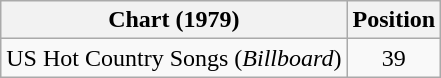<table class="wikitable">
<tr>
<th>Chart (1979)</th>
<th>Position</th>
</tr>
<tr>
<td>US Hot Country Songs (<em>Billboard</em>)</td>
<td align="center">39</td>
</tr>
</table>
